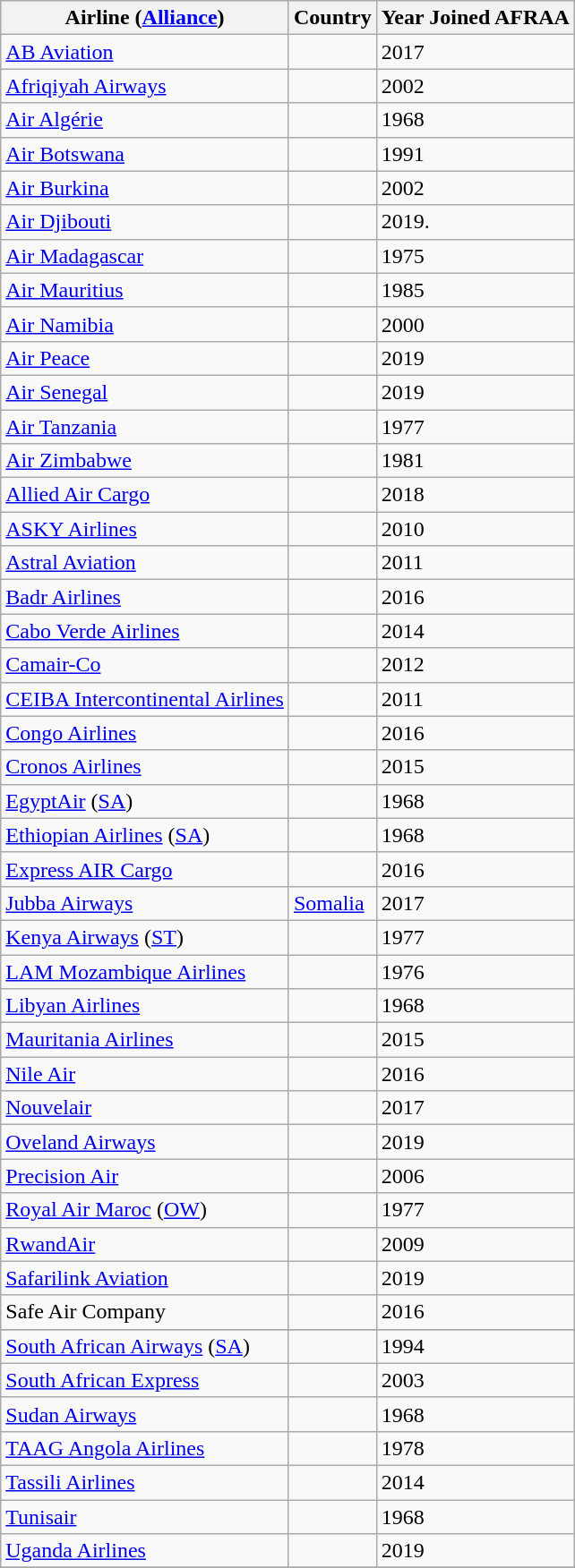<table class="wikitable sortable">
<tr style="vertical-align:middle;">
<th>Airline (<a href='#'>Alliance</a>)</th>
<th>Country</th>
<th>Year Joined AFRAA</th>
</tr>
<tr>
<td><a href='#'>AB Aviation</a></td>
<td></td>
<td>2017</td>
</tr>
<tr>
<td><a href='#'>Afriqiyah Airways</a></td>
<td></td>
<td>2002</td>
</tr>
<tr>
<td><a href='#'>Air Algérie</a></td>
<td></td>
<td>1968</td>
</tr>
<tr>
<td><a href='#'>Air Botswana</a></td>
<td></td>
<td>1991</td>
</tr>
<tr>
<td><a href='#'>Air Burkina</a></td>
<td></td>
<td>2002</td>
</tr>
<tr>
<td><a href='#'>Air Djibouti</a></td>
<td></td>
<td>2019.</td>
</tr>
<tr>
<td><a href='#'>Air Madagascar</a></td>
<td></td>
<td>1975</td>
</tr>
<tr>
<td><a href='#'>Air Mauritius</a></td>
<td></td>
<td>1985</td>
</tr>
<tr>
<td><a href='#'>Air Namibia</a></td>
<td></td>
<td>2000</td>
</tr>
<tr>
<td><a href='#'>Air Peace</a></td>
<td></td>
<td>2019</td>
</tr>
<tr>
<td><a href='#'>Air Senegal</a></td>
<td></td>
<td>2019</td>
</tr>
<tr>
<td><a href='#'>Air Tanzania</a></td>
<td></td>
<td>1977</td>
</tr>
<tr>
<td><a href='#'>Air Zimbabwe</a></td>
<td></td>
<td>1981</td>
</tr>
<tr>
<td><a href='#'>Allied Air Cargo</a></td>
<td></td>
<td>2018</td>
</tr>
<tr>
<td><a href='#'>ASKY Airlines</a></td>
<td></td>
<td>2010</td>
</tr>
<tr>
<td><a href='#'>Astral Aviation</a></td>
<td></td>
<td>2011</td>
</tr>
<tr>
<td><a href='#'>Badr Airlines</a></td>
<td></td>
<td>2016</td>
</tr>
<tr>
<td><a href='#'>Cabo Verde Airlines</a></td>
<td></td>
<td>2014</td>
</tr>
<tr>
<td><a href='#'>Camair-Co</a></td>
<td></td>
<td>2012</td>
</tr>
<tr>
<td><a href='#'>CEIBA Intercontinental Airlines</a></td>
<td></td>
<td>2011</td>
</tr>
<tr>
<td><a href='#'>Congo Airlines</a></td>
<td></td>
<td>2016</td>
</tr>
<tr>
<td><a href='#'>Cronos Airlines</a></td>
<td></td>
<td>2015</td>
</tr>
<tr>
<td><a href='#'>EgyptAir</a> (<a href='#'>SA</a>)</td>
<td></td>
<td>1968</td>
</tr>
<tr>
<td><a href='#'>Ethiopian Airlines</a> (<a href='#'>SA</a>)</td>
<td></td>
<td>1968</td>
</tr>
<tr>
<td><a href='#'>Express AIR Cargo</a></td>
<td></td>
<td>2016</td>
</tr>
<tr>
<td><a href='#'>Jubba Airways</a></td>
<td><a href='#'>Somalia</a></td>
<td>2017</td>
</tr>
<tr>
<td><a href='#'>Kenya Airways</a> (<a href='#'>ST</a>)</td>
<td></td>
<td>1977</td>
</tr>
<tr>
<td><a href='#'>LAM Mozambique Airlines</a></td>
<td></td>
<td>1976</td>
</tr>
<tr>
<td><a href='#'>Libyan Airlines</a></td>
<td></td>
<td>1968</td>
</tr>
<tr>
<td><a href='#'>Mauritania Airlines</a></td>
<td></td>
<td>2015</td>
</tr>
<tr>
<td><a href='#'>Nile Air</a></td>
<td></td>
<td>2016</td>
</tr>
<tr>
<td><a href='#'>Nouvelair</a></td>
<td></td>
<td>2017</td>
</tr>
<tr>
<td><a href='#'>Oveland Airways</a></td>
<td></td>
<td>2019</td>
</tr>
<tr>
<td><a href='#'>Precision Air</a></td>
<td></td>
<td>2006</td>
</tr>
<tr>
<td><a href='#'>Royal Air Maroc</a> (<a href='#'>OW</a>)</td>
<td></td>
<td>1977</td>
</tr>
<tr>
<td><a href='#'>RwandAir</a></td>
<td></td>
<td>2009</td>
</tr>
<tr>
<td><a href='#'>Safarilink Aviation</a></td>
<td></td>
<td>2019</td>
</tr>
<tr>
<td>Safe Air Company</td>
<td></td>
<td>2016</td>
</tr>
<tr [[Skyward ex[press]] || >
</tr>
<tr>
<td><a href='#'>South African Airways</a> (<a href='#'>SA</a>)</td>
<td></td>
<td>1994</td>
</tr>
<tr>
<td><a href='#'>South African Express</a></td>
<td></td>
<td>2003</td>
</tr>
<tr>
<td><a href='#'>Sudan Airways</a></td>
<td></td>
<td>1968</td>
</tr>
<tr>
<td><a href='#'>TAAG Angola Airlines</a></td>
<td></td>
<td>1978</td>
</tr>
<tr>
<td><a href='#'>Tassili Airlines</a></td>
<td></td>
<td>2014</td>
</tr>
<tr>
<td><a href='#'>Tunisair</a></td>
<td></td>
<td>1968</td>
</tr>
<tr>
<td><a href='#'>Uganda Airlines</a></td>
<td></td>
<td>2019</td>
</tr>
<tr>
</tr>
</table>
